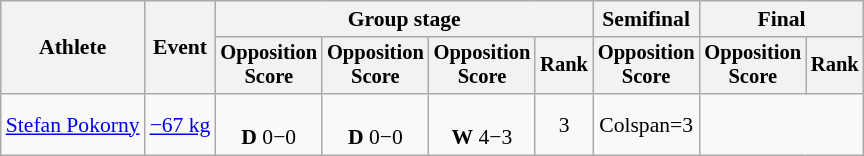<table class="wikitable" style="text-align:center; font-size:90%">
<tr>
<th rowspan=2>Athlete</th>
<th rowspan=2>Event</th>
<th colspan=4>Group stage</th>
<th>Semifinal</th>
<th colspan=2>Final</th>
</tr>
<tr style="font-size:95%">
<th>Opposition<br>Score</th>
<th>Opposition<br>Score</th>
<th>Opposition<br>Score</th>
<th>Rank</th>
<th>Opposition<br>Score</th>
<th>Opposition<br>Score</th>
<th>Rank</th>
</tr>
<tr>
<td align=left><a href='#'>Stefan Pokorny</a></td>
<td align=left><a href='#'>−67 kg</a></td>
<td><br><strong>D</strong> 0−0</td>
<td><br><strong>D</strong> 0−0</td>
<td><br><strong>W</strong> 4−3</td>
<td>3</td>
<td>Colspan=3</td>
</tr>
</table>
